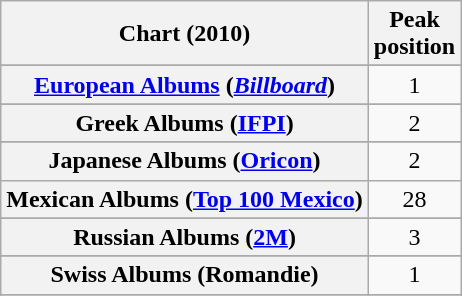<table class="wikitable plainrowheaders sortable">
<tr>
<th>Chart (2010)</th>
<th>Peak<br>position</th>
</tr>
<tr>
</tr>
<tr>
</tr>
<tr>
</tr>
<tr>
</tr>
<tr>
</tr>
<tr>
</tr>
<tr>
</tr>
<tr>
</tr>
<tr>
<th scope="row"><a href='#'>European Albums</a> (<em><a href='#'>Billboard</a></em>)</th>
<td align="center">1</td>
</tr>
<tr>
</tr>
<tr>
</tr>
<tr>
</tr>
<tr>
<th scope="row">Greek Albums (<a href='#'>IFPI</a>)</th>
<td align="center">2</td>
</tr>
<tr>
</tr>
<tr>
</tr>
<tr>
</tr>
<tr>
<th scope="row">Japanese Albums (<a href='#'>Oricon</a>)</th>
<td align="center">2</td>
</tr>
<tr>
<th scope="row">Mexican Albums (<a href='#'>Top 100 Mexico</a>)</th>
<td style="text-align:center;">28</td>
</tr>
<tr>
</tr>
<tr>
</tr>
<tr>
</tr>
<tr>
</tr>
<tr>
<th scope="row">Russian Albums (<a href='#'>2M</a>)</th>
<td align="center">3</td>
</tr>
<tr>
</tr>
<tr>
</tr>
<tr>
</tr>
<tr>
</tr>
<tr>
</tr>
<tr>
<th scope="row">Swiss Albums (Romandie)</th>
<td align="center">1</td>
</tr>
<tr>
</tr>
<tr>
</tr>
<tr>
</tr>
<tr>
</tr>
<tr>
</tr>
<tr>
</tr>
<tr>
</tr>
</table>
